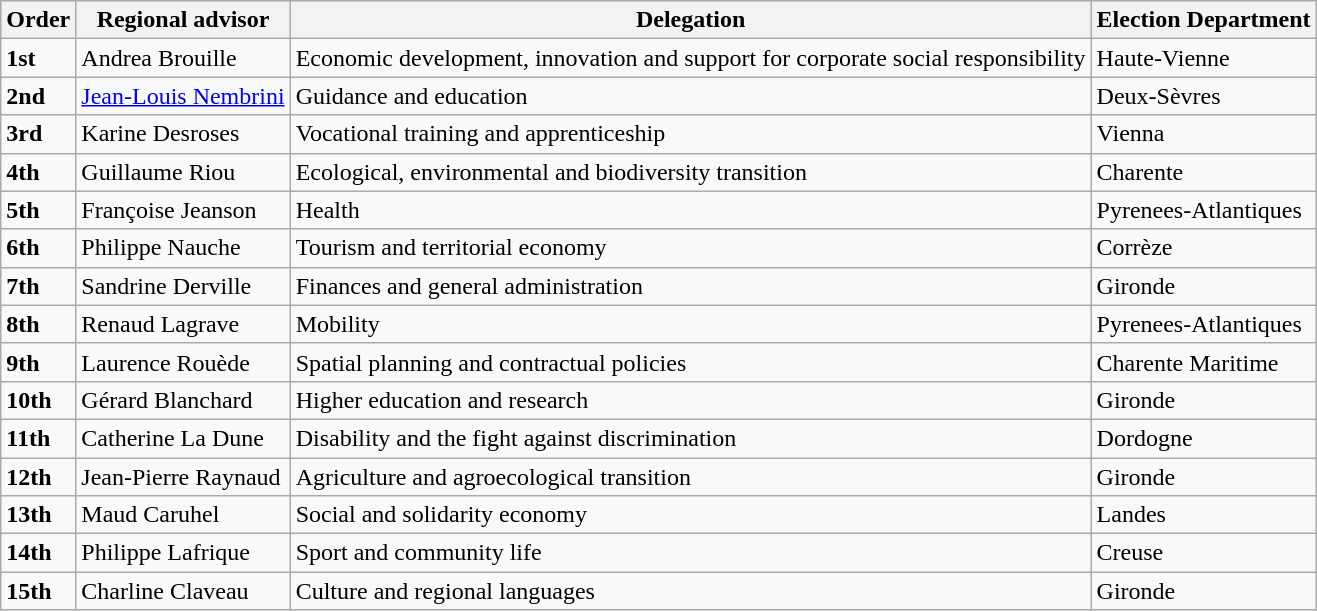<table class="wikitable sortable">
<tr>
<th>Order</th>
<th>Regional advisor</th>
<th>Delegation</th>
<th>Election Department</th>
</tr>
<tr>
<td><abbr><strong>1st</strong></abbr></td>
<td>Andrea Brouille</td>
<td>Economic development, innovation and support for corporate social responsibility</td>
<td>Haute-Vienne</td>
</tr>
<tr>
<td><abbr><strong>2nd</strong></abbr></td>
<td><a href='#'>Jean-Louis Nembrini</a></td>
<td>Guidance and education</td>
<td>Deux-Sèvres</td>
</tr>
<tr>
<td><abbr><strong>3rd</strong></abbr></td>
<td>Karine Desroses</td>
<td>Vocational training and apprenticeship</td>
<td>Vienna</td>
</tr>
<tr>
<td><abbr><strong>4th</strong></abbr></td>
<td>Guillaume Riou</td>
<td>Ecological, environmental and biodiversity transition</td>
<td>Charente</td>
</tr>
<tr>
<td><abbr><strong>5th</strong></abbr></td>
<td>Françoise Jeanson</td>
<td>Health</td>
<td>Pyrenees-Atlantiques</td>
</tr>
<tr>
<td><abbr><strong>6th</strong></abbr></td>
<td>Philippe Nauche</td>
<td>Tourism and territorial economy</td>
<td>Corrèze</td>
</tr>
<tr>
<td><abbr><strong>7th</strong></abbr></td>
<td>Sandrine Derville</td>
<td>Finances and general administration</td>
<td>Gironde</td>
</tr>
<tr>
<td><abbr><strong>8th</strong></abbr></td>
<td>Renaud Lagrave</td>
<td>Mobility</td>
<td>Pyrenees-Atlantiques</td>
</tr>
<tr>
<td><abbr><strong>9th</strong></abbr></td>
<td>Laurence Rouède</td>
<td>Spatial planning and contractual policies</td>
<td>Charente Maritime</td>
</tr>
<tr>
<td><abbr><strong>10th</strong></abbr></td>
<td>Gérard Blanchard</td>
<td>Higher education and research</td>
<td>Gironde</td>
</tr>
<tr>
<td><abbr><strong>11th</strong></abbr></td>
<td>Catherine La Dune</td>
<td>Disability and the fight against discrimination</td>
<td>Dordogne</td>
</tr>
<tr>
<td><abbr><strong>12th</strong></abbr></td>
<td>Jean-Pierre Raynaud</td>
<td>Agriculture and agroecological transition</td>
<td>Gironde</td>
</tr>
<tr>
<td><abbr><strong>13th</strong></abbr></td>
<td>Maud Caruhel</td>
<td>Social and solidarity economy</td>
<td>Landes</td>
</tr>
<tr>
<td><abbr><strong>14th</strong></abbr></td>
<td>Philippe Lafrique</td>
<td>Sport and community life</td>
<td>Creuse</td>
</tr>
<tr>
<td><abbr><strong>15th</strong></abbr></td>
<td>Charline Claveau</td>
<td>Culture and regional languages</td>
<td>Gironde</td>
</tr>
</table>
